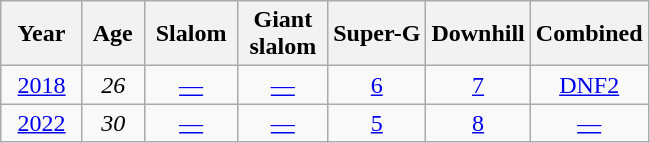<table class=wikitable style="text-align:center">
<tr>
<th>  Year  </th>
<th> Age </th>
<th> Slalom </th>
<th> Giant <br> slalom </th>
<th>Super-G</th>
<th>Downhill</th>
<th>Combined</th>
</tr>
<tr>
<td><a href='#'>2018</a></td>
<td><em>26</em></td>
<td><a href='#'>—</a></td>
<td><a href='#'>—</a></td>
<td><a href='#'>6</a></td>
<td><a href='#'>7</a></td>
<td><a href='#'>DNF2</a></td>
</tr>
<tr>
<td><a href='#'>2022</a></td>
<td><em>30</em></td>
<td><a href='#'>—</a></td>
<td><a href='#'>—</a></td>
<td><a href='#'>5</a></td>
<td><a href='#'>8</a></td>
<td><a href='#'>—</a></td>
</tr>
</table>
